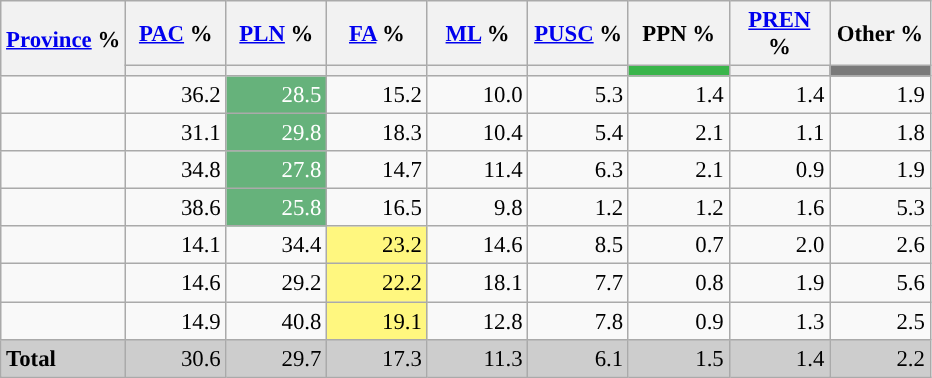<table class="wikitable sortable" style="text-align:right; font-size:95%">
<tr>
<th rowspan=2><a href='#'>Province</a> %</th>
<th width=60px><a href='#'>PAC</a> %</th>
<th width=60px><a href='#'>PLN</a> %</th>
<th width=60px><a href='#'>FA</a> %</th>
<th width=60px><a href='#'>ML</a> %</th>
<th width=60px><a href='#'>PUSC</a> %</th>
<th width=60px><abbr>PPN</abbr> %</th>
<th width=60px><a href='#'>PREN</a> %</th>
<th width=60px>Other %</th>
</tr>
<tr>
<th style="background:"></th>
<th style="background:"></th>
<th style="background:"></th>
<th style="background:"></th>
<th style="background:"></th>
<th style="background:#39b54a"></th>
<th style="background:"></th>
<th style="background:#7a7a7a"></th>
</tr>
<tr>
<td align="left"></td>
<td style="background:">36.2</td>
<td style="background:#66B27B; color:white;">28.5</td>
<td>15.2</td>
<td>10.0</td>
<td>5.3</td>
<td>1.4</td>
<td>1.4</td>
<td>1.9</td>
</tr>
<tr>
<td align="left"></td>
<td style="background:">31.1</td>
<td style="background:#66B27B; color:white;">29.8</td>
<td>18.3</td>
<td>10.4</td>
<td>5.4</td>
<td>2.1</td>
<td>1.1</td>
<td>1.8</td>
</tr>
<tr>
<td align="left"></td>
<td style="background:">34.8</td>
<td style="background:#66B27B; color:white;">27.8</td>
<td>14.7</td>
<td>11.4</td>
<td>6.3</td>
<td>2.1</td>
<td>0.9</td>
<td>1.9</td>
</tr>
<tr>
<td align="left"></td>
<td style="background:">38.6</td>
<td style="background:#66B27B; color:white;">25.8</td>
<td>16.5</td>
<td>9.8</td>
<td>1.2</td>
<td>1.2</td>
<td>1.6</td>
<td>5.3</td>
</tr>
<tr>
<td align="left"></td>
<td>14.1</td>
<td style="background:">34.4</td>
<td style="background:#FFF77F; color:black;">23.2</td>
<td>14.6</td>
<td>8.5</td>
<td>0.7</td>
<td>2.0</td>
<td>2.6</td>
</tr>
<tr>
<td align="left"></td>
<td>14.6</td>
<td style="background:">29.2</td>
<td style="background:#FFF77F; color:black;">22.2</td>
<td>18.1</td>
<td>7.7</td>
<td>0.8</td>
<td>1.9</td>
<td>5.6</td>
</tr>
<tr>
<td align="left"></td>
<td>14.9</td>
<td style="background:">40.8</td>
<td style="background:#FFF77F; color:black;">19.1</td>
<td>12.8</td>
<td>7.8</td>
<td>0.9</td>
<td>1.3</td>
<td>2.5</td>
</tr>
<tr style="background:#CDCDCD;">
<td align="left"><strong>Total</strong></td>
<td style="background:">30.6</td>
<td>29.7</td>
<td>17.3</td>
<td>11.3</td>
<td>6.1</td>
<td>1.5</td>
<td>1.4</td>
<td>2.2</td>
</tr>
</table>
